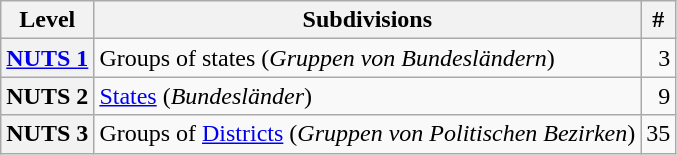<table class="wikitable">
<tr>
<th>Level</th>
<th>Subdivisions</th>
<th>#</th>
</tr>
<tr>
<th><a href='#'>NUTS 1</a></th>
<td>Groups of states (<em>Gruppen von Bundesländern</em>)</td>
<td align="right">3</td>
</tr>
<tr>
<th>NUTS 2</th>
<td><a href='#'>States</a> (<em>Bundesländer</em>)</td>
<td align="right">9</td>
</tr>
<tr>
<th>NUTS 3</th>
<td>Groups of <a href='#'>Districts</a> (<em>Gruppen von Politischen Bezirken</em>)</td>
<td align="right">35</td>
</tr>
</table>
